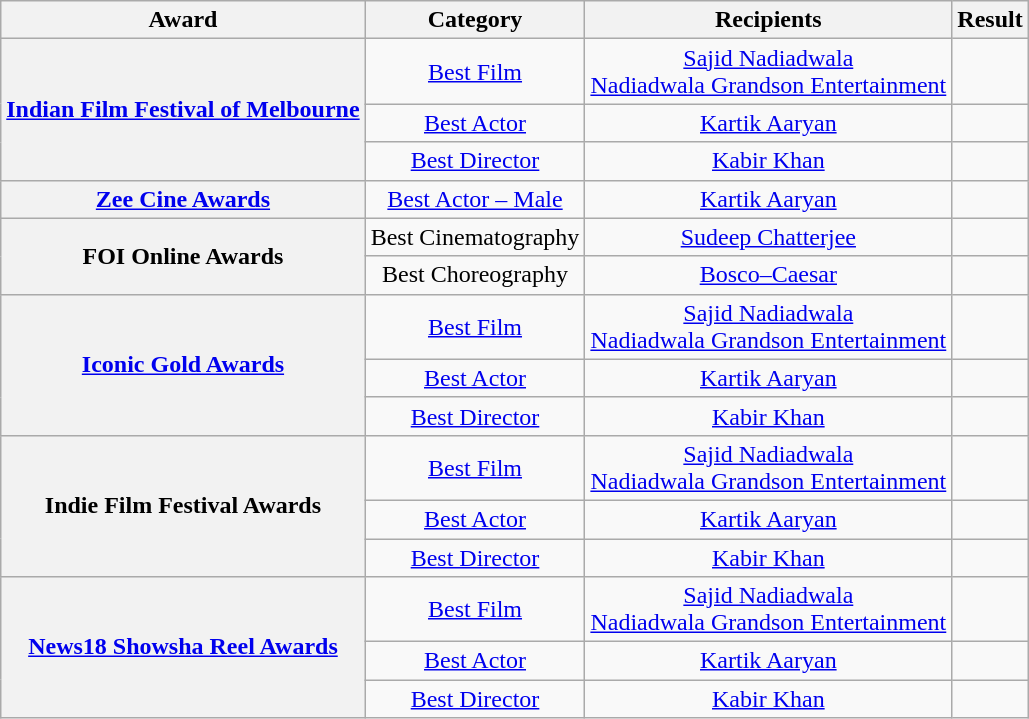<table class="wikitable sortable" style="text-align:center;">
<tr>
<th scope="col">Award</th>
<th scope="col">Category</th>
<th scope="col">Recipients</th>
<th scope="col">Result</th>
</tr>
<tr>
<th scope="row" rowspan="3"><a href='#'>Indian Film Festival of Melbourne</a></th>
<td><a href='#'>Best Film</a></td>
<td><a href='#'>Sajid Nadiadwala</a><br><a href='#'>Nadiadwala Grandson Entertainment</a></td>
<td></td>
</tr>
<tr>
<td><a href='#'>Best Actor</a></td>
<td><a href='#'>Kartik Aaryan</a></td>
<td></td>
</tr>
<tr>
<td><a href='#'>Best Director</a></td>
<td><a href='#'>Kabir Khan</a></td>
<td></td>
</tr>
<tr>
<th><a href='#'>Zee Cine Awards</a></th>
<td><a href='#'>Best Actor – Male</a></td>
<td><a href='#'>Kartik Aaryan</a></td>
<td></td>
</tr>
<tr>
<th rowspan="2">FOI Online Awards</th>
<td>Best Cinematography</td>
<td><a href='#'>Sudeep Chatterjee</a></td>
<td></td>
</tr>
<tr>
<td>Best Choreography</td>
<td><a href='#'>Bosco–Caesar</a></td>
<td></td>
</tr>
<tr>
<th rowspan="3"><a href='#'>Iconic Gold Awards</a></th>
<td><a href='#'>Best Film</a></td>
<td><a href='#'>Sajid Nadiadwala</a><br><a href='#'>Nadiadwala Grandson Entertainment</a></td>
<td></td>
</tr>
<tr>
<td><a href='#'>Best Actor</a></td>
<td><a href='#'>Kartik Aaryan</a></td>
<td></td>
</tr>
<tr>
<td><a href='#'>Best Director</a></td>
<td><a href='#'>Kabir Khan</a></td>
<td></td>
</tr>
<tr>
<th rowspan="3">Indie Film Festival Awards</th>
<td><a href='#'>Best Film</a></td>
<td><a href='#'>Sajid Nadiadwala</a><br><a href='#'>Nadiadwala Grandson Entertainment</a></td>
<td></td>
</tr>
<tr>
<td><a href='#'>Best Actor</a></td>
<td><a href='#'>Kartik Aaryan</a></td>
<td></td>
</tr>
<tr>
<td><a href='#'>Best Director</a></td>
<td><a href='#'>Kabir Khan</a></td>
<td></td>
</tr>
<tr>
<th rowspan="3"><a href='#'>News18 Showsha Reel Awards</a></th>
<td><a href='#'>Best Film</a></td>
<td><a href='#'>Sajid Nadiadwala</a><br><a href='#'>Nadiadwala Grandson Entertainment</a></td>
<td></td>
</tr>
<tr>
<td><a href='#'>Best Actor</a></td>
<td><a href='#'>Kartik Aaryan</a></td>
<td></td>
</tr>
<tr>
<td><a href='#'>Best Director</a></td>
<td><a href='#'>Kabir Khan</a></td>
<td></td>
</tr>
</table>
